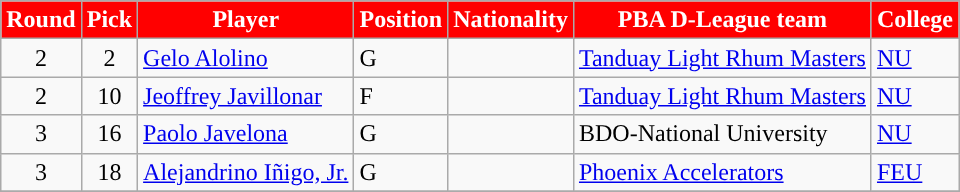<table class="wikitable sortable sortable">
<tr>
<th style="background:#FF0000; color:#FFFFFF; ">Round</th>
<th style="background:#FF0000; color:#FFFFFF; ">Pick</th>
<th style="background:#FF0000; color:#FFFFFF; ">Player</th>
<th style="background:#FF0000; color:#FFFFFF; ">Position</th>
<th style="background:#FF0000; color:#FFFFFF; ">Nationality</th>
<th style="background:#FF0000; color:#FFFFFF; ">PBA D-League team</th>
<th style="background:#FF0000; color:#FFFFFF; ">College</th>
</tr>
<tr>
<td align=center>2</td>
<td align=center>2</td>
<td><a href='#'>Gelo Alolino</a></td>
<td>G</td>
<td></td>
<td><a href='#'>Tanduay Light Rhum Masters</a></td>
<td><a href='#'>NU</a></td>
</tr>
<tr>
<td align=center>2</td>
<td align=center>10</td>
<td><a href='#'>Jeoffrey Javillonar</a></td>
<td>F</td>
<td></td>
<td><a href='#'>Tanduay Light Rhum Masters</a></td>
<td><a href='#'>NU</a></td>
</tr>
<tr>
<td align=center>3</td>
<td align=center>16</td>
<td><a href='#'>Paolo Javelona</a></td>
<td>G</td>
<td></td>
<td>BDO-National University</td>
<td><a href='#'>NU</a></td>
</tr>
<tr>
<td align=center>3</td>
<td align=center>18</td>
<td><a href='#'>Alejandrino Iñigo, Jr.</a></td>
<td>G</td>
<td></td>
<td><a href='#'>Phoenix Accelerators</a></td>
<td><a href='#'>FEU</a></td>
</tr>
<tr>
</tr>
</table>
